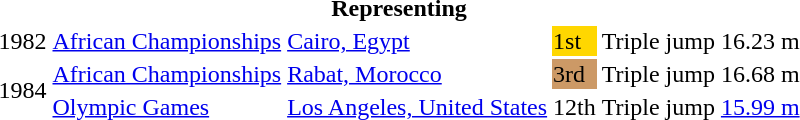<table>
<tr>
<th colspan="6">Representing </th>
</tr>
<tr>
<td>1982</td>
<td><a href='#'>African Championships</a></td>
<td><a href='#'>Cairo, Egypt</a></td>
<td bgcolor=gold>1st</td>
<td>Triple jump</td>
<td>16.23 m</td>
</tr>
<tr>
<td rowspan=2>1984</td>
<td><a href='#'>African Championships</a></td>
<td><a href='#'>Rabat, Morocco</a></td>
<td bgcolor=cc9966>3rd</td>
<td>Triple jump</td>
<td>16.68 m</td>
</tr>
<tr>
<td><a href='#'>Olympic Games</a></td>
<td><a href='#'>Los Angeles, United States</a></td>
<td>12th</td>
<td>Triple jump</td>
<td><a href='#'>15.99 m</a></td>
</tr>
</table>
